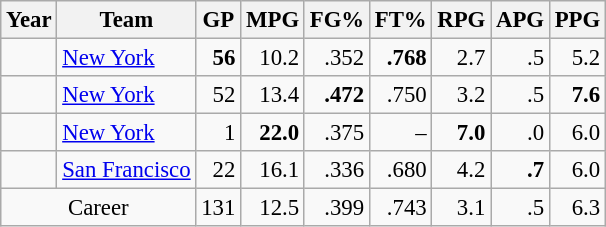<table class="wikitable sortable" style="font-size:95%; text-align:right;">
<tr>
<th>Year</th>
<th>Team</th>
<th>GP</th>
<th>MPG</th>
<th>FG%</th>
<th>FT%</th>
<th>RPG</th>
<th>APG</th>
<th>PPG</th>
</tr>
<tr>
<td style="text-align:left;"></td>
<td style="text-align:left;"><a href='#'>New York</a></td>
<td><strong>56</strong></td>
<td>10.2</td>
<td>.352</td>
<td><strong>.768</strong></td>
<td>2.7</td>
<td>.5</td>
<td>5.2</td>
</tr>
<tr>
<td style="text-align:left;"></td>
<td style="text-align:left;"><a href='#'>New York</a></td>
<td>52</td>
<td>13.4</td>
<td><strong>.472</strong></td>
<td>.750</td>
<td>3.2</td>
<td>.5</td>
<td><strong>7.6</strong></td>
</tr>
<tr>
<td style="text-align:left;"></td>
<td style="text-align:left;"><a href='#'>New York</a></td>
<td>1</td>
<td><strong>22.0</strong></td>
<td>.375</td>
<td>–</td>
<td><strong>7.0</strong></td>
<td>.0</td>
<td>6.0</td>
</tr>
<tr>
<td style="text-align:left;"></td>
<td style="text-align:left;"><a href='#'>San Francisco</a></td>
<td>22</td>
<td>16.1</td>
<td>.336</td>
<td>.680</td>
<td>4.2</td>
<td><strong>.7</strong></td>
<td>6.0</td>
</tr>
<tr class="sortbottom">
<td style="text-align:center;" colspan="2">Career</td>
<td>131</td>
<td>12.5</td>
<td>.399</td>
<td>.743</td>
<td>3.1</td>
<td>.5</td>
<td>6.3</td>
</tr>
</table>
